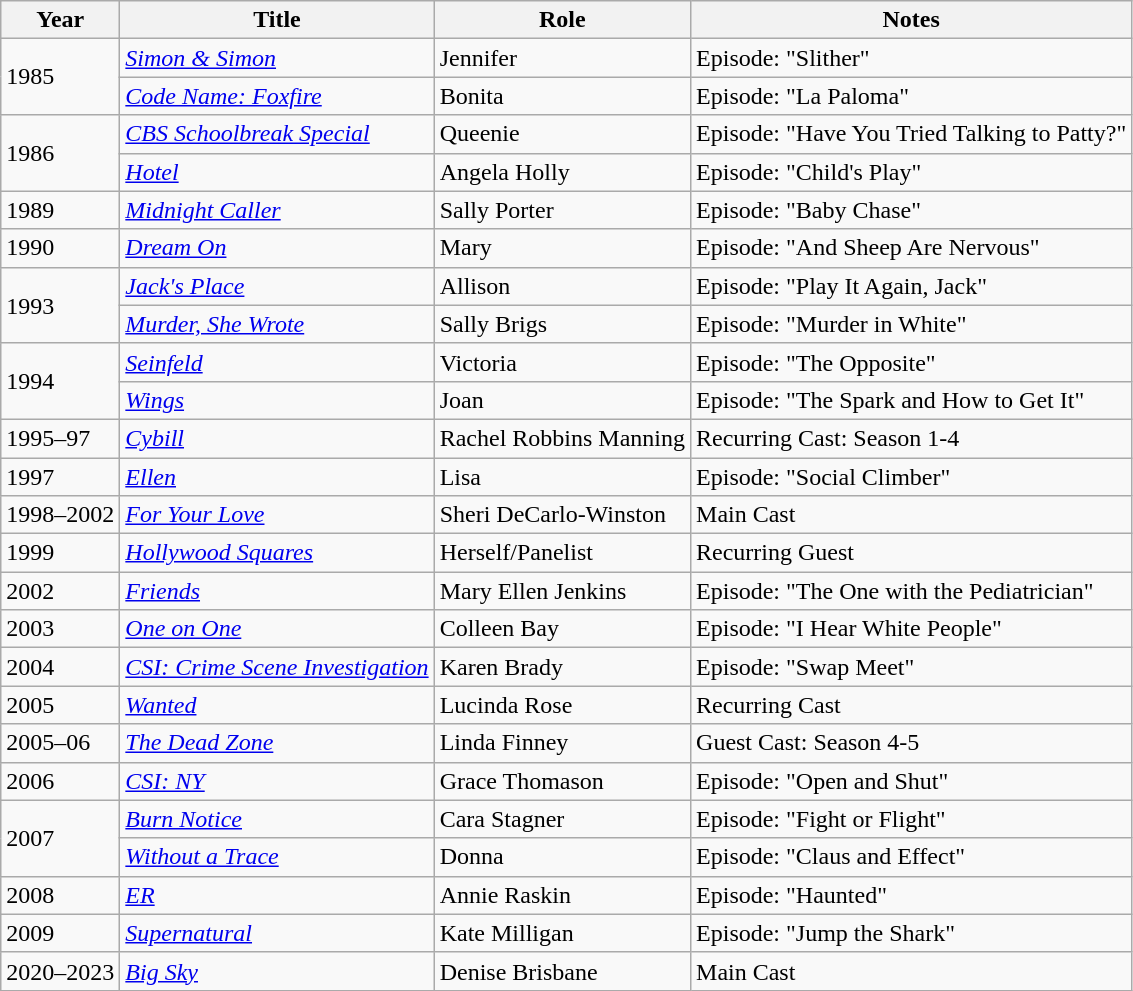<table class="wikitable sortable">
<tr>
<th>Year</th>
<th>Title</th>
<th>Role</th>
<th>Notes</th>
</tr>
<tr>
<td rowspan="2">1985</td>
<td><em><a href='#'>Simon & Simon</a></em></td>
<td>Jennifer</td>
<td>Episode: "Slither"</td>
</tr>
<tr>
<td><em><a href='#'>Code Name: Foxfire</a></em></td>
<td>Bonita</td>
<td>Episode: "La Paloma"</td>
</tr>
<tr>
<td rowspan="2">1986</td>
<td><em><a href='#'>CBS Schoolbreak Special</a></em></td>
<td>Queenie</td>
<td>Episode: "Have You Tried Talking to Patty?"</td>
</tr>
<tr>
<td><em><a href='#'>Hotel</a></em></td>
<td>Angela Holly</td>
<td>Episode: "Child's Play"</td>
</tr>
<tr>
<td>1989</td>
<td><em><a href='#'>Midnight Caller</a></em></td>
<td>Sally Porter</td>
<td>Episode: "Baby Chase"</td>
</tr>
<tr>
<td>1990</td>
<td><em><a href='#'>Dream On</a></em></td>
<td>Mary</td>
<td>Episode: "And Sheep Are Nervous"</td>
</tr>
<tr>
<td rowspan="2">1993</td>
<td><em><a href='#'>Jack's Place</a></em></td>
<td>Allison</td>
<td>Episode: "Play It Again, Jack"</td>
</tr>
<tr>
<td><em><a href='#'>Murder, She Wrote</a></em></td>
<td>Sally Brigs</td>
<td>Episode: "Murder in White"</td>
</tr>
<tr>
<td rowspan="2">1994</td>
<td><em><a href='#'>Seinfeld</a></em></td>
<td>Victoria</td>
<td>Episode: "The Opposite"</td>
</tr>
<tr>
<td><em><a href='#'>Wings</a></em></td>
<td>Joan</td>
<td>Episode: "The Spark and How to Get It"</td>
</tr>
<tr>
<td>1995–97</td>
<td><em><a href='#'>Cybill</a></em></td>
<td>Rachel Robbins Manning</td>
<td>Recurring Cast: Season 1-4</td>
</tr>
<tr>
<td>1997</td>
<td><em><a href='#'>Ellen</a></em></td>
<td>Lisa</td>
<td>Episode: "Social Climber"</td>
</tr>
<tr>
<td>1998–2002</td>
<td><em><a href='#'>For Your Love</a></em></td>
<td>Sheri DeCarlo-Winston</td>
<td>Main Cast</td>
</tr>
<tr>
<td>1999</td>
<td><em><a href='#'>Hollywood Squares</a></em></td>
<td>Herself/Panelist</td>
<td>Recurring Guest</td>
</tr>
<tr>
<td>2002</td>
<td><em><a href='#'>Friends</a></em></td>
<td>Mary Ellen Jenkins</td>
<td>Episode: "The One with the Pediatrician"</td>
</tr>
<tr>
<td>2003</td>
<td><em><a href='#'>One on One</a></em></td>
<td>Colleen Bay</td>
<td>Episode: "I Hear White People"</td>
</tr>
<tr>
<td>2004</td>
<td><em><a href='#'>CSI: Crime Scene Investigation</a></em></td>
<td>Karen Brady</td>
<td>Episode: "Swap Meet"</td>
</tr>
<tr>
<td>2005</td>
<td><em><a href='#'>Wanted</a></em></td>
<td>Lucinda Rose</td>
<td>Recurring Cast</td>
</tr>
<tr>
<td>2005–06</td>
<td><em><a href='#'>The Dead Zone</a></em></td>
<td>Linda Finney</td>
<td>Guest Cast: Season 4-5</td>
</tr>
<tr>
<td>2006</td>
<td><em><a href='#'>CSI: NY</a></em></td>
<td>Grace Thomason</td>
<td>Episode: "Open and Shut"</td>
</tr>
<tr>
<td rowspan="2">2007</td>
<td><em><a href='#'>Burn Notice</a></em></td>
<td>Cara Stagner</td>
<td>Episode: "Fight or Flight"</td>
</tr>
<tr>
<td><em><a href='#'>Without a Trace</a></em></td>
<td>Donna</td>
<td>Episode: "Claus and Effect"</td>
</tr>
<tr>
<td>2008</td>
<td><em><a href='#'>ER</a></em></td>
<td>Annie Raskin</td>
<td>Episode: "Haunted"</td>
</tr>
<tr>
<td>2009</td>
<td><em><a href='#'>Supernatural</a></em></td>
<td>Kate Milligan</td>
<td>Episode: "Jump the Shark"</td>
</tr>
<tr>
<td>2020–2023</td>
<td><em><a href='#'>Big Sky</a></em></td>
<td>Denise Brisbane</td>
<td>Main Cast</td>
</tr>
</table>
